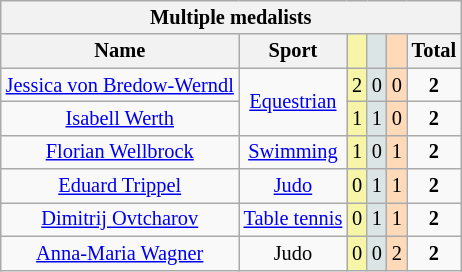<table class="wikitable" style="font-size:85%">
<tr style="background:#efefef;">
<th colspan=7>Multiple medalists</th>
</tr>
<tr align=center>
<th>Name</th>
<th>Sport</th>
<td style="background:#f7f6a8;"></td>
<td style="background:#dce5e5;"></td>
<td style="background:#ffdab9;"></td>
<th>Total</th>
</tr>
<tr align=center>
<td><a href='#'>Jessica von Bredow-Werndl</a></td>
<td rowspan=2><a href='#'>Equestrian</a></td>
<td style="background:#f7f6a8;">2</td>
<td style="background:#dce5e5;">0</td>
<td style="background:#ffdab9;">0</td>
<td><strong>2</strong></td>
</tr>
<tr align=center>
<td><a href='#'>Isabell Werth</a></td>
<td style="background:#f7f6a8;">1</td>
<td style="background:#dce5e5;">1</td>
<td style="background:#ffdab9;">0</td>
<td><strong>2</strong></td>
</tr>
<tr align=center>
<td><a href='#'>Florian Wellbrock</a></td>
<td><a href='#'>Swimming</a></td>
<td style="background:#f7f6a8;">1</td>
<td style="background:#dce5e5;">0</td>
<td style="background:#ffdab9;">1</td>
<td><strong>2</strong></td>
</tr>
<tr align=center>
<td><a href='#'>Eduard Trippel</a></td>
<td><a href='#'>Judo</a></td>
<td style="background:#f7f6a8;">0</td>
<td style="background:#dce5e5;">1</td>
<td style="background:#ffdab9;">1</td>
<td><strong>2</strong></td>
</tr>
<tr align=center>
<td><a href='#'>Dimitrij Ovtcharov</a></td>
<td><a href='#'>Table tennis</a></td>
<td style="background:#f7f6a8;">0</td>
<td style="background:#dce5e5;">1</td>
<td style="background:#ffdab9;">1</td>
<td><strong>2</strong></td>
</tr>
<tr align=center>
<td><a href='#'>Anna-Maria Wagner</a></td>
<td>Judo</td>
<td style="background:#f7f6a8;">0</td>
<td style="background:#dce5e5;">0</td>
<td style="background:#ffdab9;">2</td>
<td><strong>2</strong></td>
</tr>
</table>
